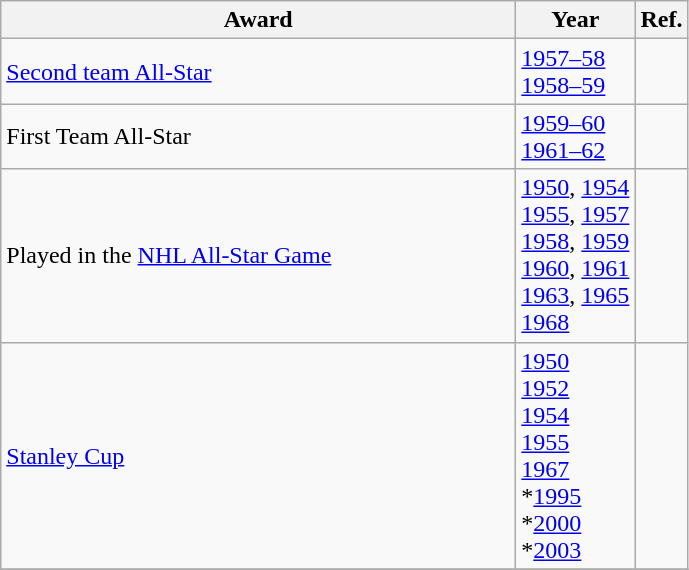<table class="wikitable">
<tr>
<th scope="col" style="width:21em">Award</th>
<th scope="col">Year</th>
<th scope="col">Ref.</th>
</tr>
<tr>
<td><a href='#'>Second team All-Star</a></td>
<td><a href='#'>1957–58</a><br><a href='#'>1958–59</a></td>
<td></td>
</tr>
<tr>
<td>First Team All-Star</td>
<td><a href='#'>1959–60</a><br><a href='#'>1961–62</a></td>
<td></td>
</tr>
<tr>
<td>Played in the <a href='#'>NHL All-Star Game</a></td>
<td><a href='#'>1950</a>, <a href='#'>1954</a><br><a href='#'>1955</a>, <a href='#'>1957</a><br><a href='#'>1958</a>, <a href='#'>1959</a><br><a href='#'>1960</a>, <a href='#'>1961</a><br><a href='#'>1963</a>, <a href='#'>1965</a><br><a href='#'>1968</a></td>
<td></td>
</tr>
<tr>
<td><a href='#'>Stanley Cup</a></td>
<td><a href='#'>1950</a> <br> <a href='#'>1952</a> <br> <a href='#'>1954</a> <br> <a href='#'>1955</a> <br> <a href='#'>1967</a>  <br>  *<a href='#'>1995</a> <br> *<a href='#'>2000</a> <br> *<a href='#'>2003</a></td>
<td></td>
</tr>
<tr>
</tr>
</table>
